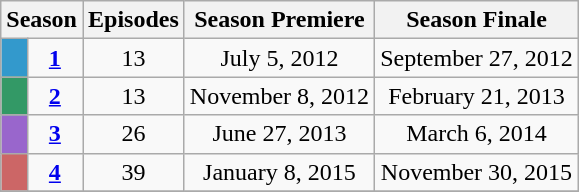<table class="wikitable">
<tr>
<th colspan="2">Season</th>
<th>Episodes</th>
<th>Season Premiere</th>
<th>Season Finale</th>
</tr>
<tr>
<td style="background:#3399CC; height:5px;"></td>
<td style="text-align:center;"><strong><a href='#'>1</a></strong></td>
<td style="text-align:center;">13</td>
<td style="text-align:center;">July 5, 2012</td>
<td style="text-align:center;">September 27, 2012</td>
</tr>
<tr>
<td style="background:#339966; height:5px;"></td>
<td style="text-align:center;"><strong><a href='#'>2</a></strong></td>
<td style="text-align:center;">13</td>
<td style="text-align:center;">November 8, 2012</td>
<td style="text-align:center;">February 21, 2013</td>
</tr>
<tr>
<td style="background:#9966CC; height:5px;"></td>
<td style="text-align:center;"><strong><a href='#'>3</a></strong></td>
<td style="text-align:center;">26</td>
<td style="text-align:center;">June 27, 2013</td>
<td style="text-align:center;">March 6, 2014</td>
</tr>
<tr>
<td style="background:#CC6666; height:5px;"></td>
<td style="text-align:center;"><strong><a href='#'>4</a></strong></td>
<td style="text-align:center;">39</td>
<td style="text-align:center;">January 8, 2015</td>
<td style="text-align:center;">November 30, 2015</td>
</tr>
<tr>
</tr>
</table>
